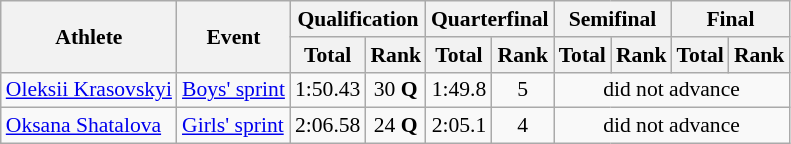<table class="wikitable" style="font-size:90%;">
<tr>
<th rowspan="2">Athlete</th>
<th rowspan="2">Event</th>
<th colspan="2">Qualification</th>
<th colspan="2">Quarterfinal</th>
<th colspan="2">Semifinal</th>
<th colspan="2">Final</th>
</tr>
<tr>
<th>Total</th>
<th>Rank</th>
<th>Total</th>
<th>Rank</th>
<th>Total</th>
<th>Rank</th>
<th>Total</th>
<th>Rank</th>
</tr>
<tr>
<td><a href='#'>Oleksii Krasovskyi</a></td>
<td><a href='#'>Boys' sprint</a></td>
<td align="center">1:50.43</td>
<td align="center">30 <strong>Q</strong></td>
<td align="center">1:49.8</td>
<td align="center">5</td>
<td align="center" colspan=4>did not advance</td>
</tr>
<tr>
<td><a href='#'>Oksana Shatalova</a></td>
<td><a href='#'>Girls' sprint</a></td>
<td align="center">2:06.58</td>
<td align="center">24 <strong>Q</strong></td>
<td align="center">2:05.1</td>
<td align="center">4</td>
<td align="center" colspan=4>did not advance</td>
</tr>
</table>
